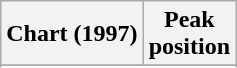<table class="wikitable sortable">
<tr>
<th align="left">Chart (1997)</th>
<th align="center">Peak<br>position</th>
</tr>
<tr>
</tr>
<tr>
</tr>
</table>
